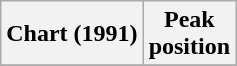<table class="wikitable sortable plainrowheaders" style="text-align:center">
<tr>
<th scope="col">Chart (1991)</th>
<th scope="col">Peak<br> position</th>
</tr>
<tr>
</tr>
</table>
